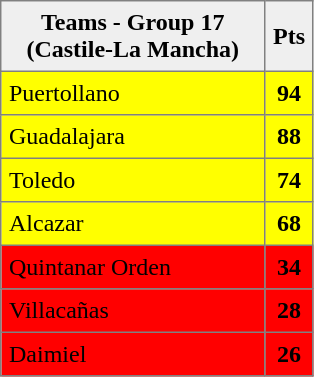<table style=border-collapse:collapse border=1 cellspacing=0 cellpadding=5>
<tr align=center bgcolor=#efefef>
<th width=165>Teams - Group 17 (Castile-La Mancha)</th>
<th width=20>Pts</th>
</tr>
<tr align=center style="background:#FFFF00;">
<td style="text-align:left;">Puertollano</td>
<td><strong>94</strong></td>
</tr>
<tr align=center style="background:#FFFF00;">
<td style="text-align:left;">Guadalajara</td>
<td><strong>88</strong></td>
</tr>
<tr align=center style="background:#FFFF00;">
<td style="text-align:left;">Toledo</td>
<td><strong>74</strong></td>
</tr>
<tr align=center style="background:#FFFF00;">
<td style="text-align:left;">Alcazar</td>
<td><strong>68</strong></td>
</tr>
<tr align=center style="background:#FF0000;">
<td style="text-align:left;">Quintanar Orden</td>
<td><strong>34</strong></td>
</tr>
<tr align=center style="background:#FF0000;">
<td style="text-align:left;">Villacañas</td>
<td><strong>28</strong></td>
</tr>
<tr align=center style="background:#FF0000;">
<td style="text-align:left;">Daimiel</td>
<td><strong>26</strong></td>
</tr>
</table>
